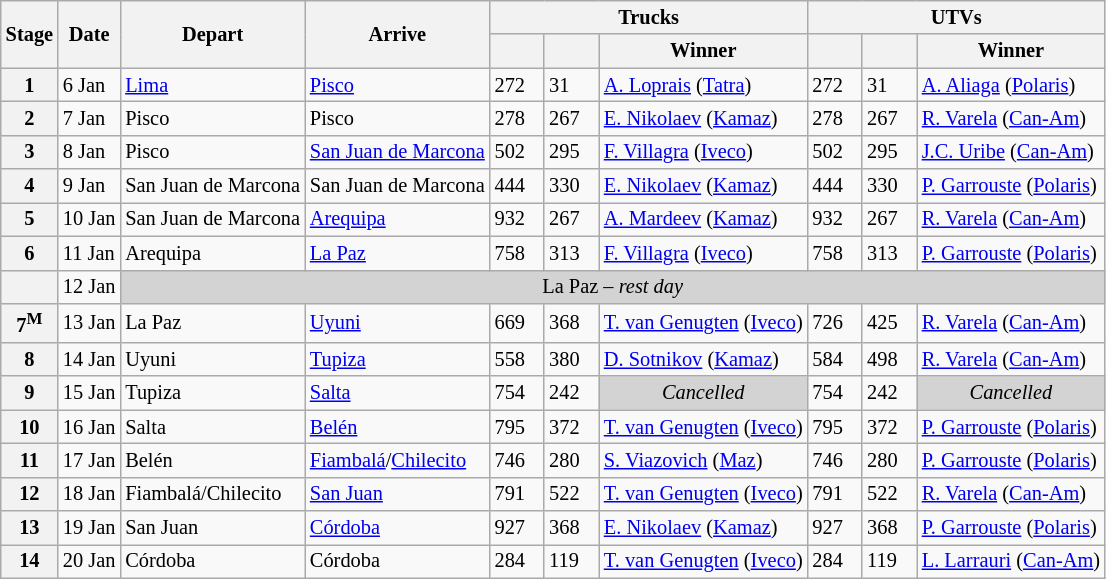<table class="wikitable" style="font-size:85%;">
<tr>
<th rowspan="2">Stage</th>
<th rowspan="2">Date</th>
<th rowspan="2">Depart</th>
<th rowspan="2">Arrive</th>
<th colspan="3">Trucks</th>
<th colspan="3">UTVs</th>
</tr>
<tr>
<th style="width:30px;"></th>
<th style="width:30px;"></th>
<th>Winner</th>
<th style="width:30px;"></th>
<th style="width:30px;"></th>
<th>Winner</th>
</tr>
<tr>
<th>1</th>
<td>6 Jan</td>
<td> <a href='#'>Lima</a></td>
<td> <a href='#'>Pisco</a></td>
<td>272</td>
<td>31</td>
<td> <a href='#'>A. Loprais</a> (<a href='#'>Tatra</a>)</td>
<td>272</td>
<td>31</td>
<td> <a href='#'>A. Aliaga</a> (<a href='#'>Polaris</a>)</td>
</tr>
<tr>
<th>2</th>
<td>7  Jan</td>
<td> Pisco</td>
<td> Pisco</td>
<td>278</td>
<td>267</td>
<td> <a href='#'>E. Nikolaev</a> (<a href='#'>Kamaz</a>)</td>
<td>278</td>
<td>267</td>
<td> <a href='#'>R. Varela</a> (<a href='#'>Can-Am</a>)</td>
</tr>
<tr>
<th>3</th>
<td>8 Jan</td>
<td> Pisco</td>
<td> <a href='#'>San Juan de Marcona</a></td>
<td>502</td>
<td>295</td>
<td> <a href='#'>F. Villagra</a> (<a href='#'>Iveco</a>)</td>
<td>502</td>
<td>295</td>
<td> <a href='#'>J.C. Uribe</a> (<a href='#'>Can-Am</a>)</td>
</tr>
<tr>
<th>4</th>
<td>9 Jan</td>
<td> San Juan de Marcona</td>
<td> San Juan de Marcona</td>
<td>444</td>
<td>330</td>
<td> <a href='#'>E. Nikolaev</a> (<a href='#'>Kamaz</a>)</td>
<td>444</td>
<td>330</td>
<td> <a href='#'>P. Garrouste</a> (<a href='#'>Polaris</a>)</td>
</tr>
<tr>
<th>5</th>
<td>10 Jan</td>
<td> San Juan de Marcona</td>
<td> <a href='#'>Arequipa</a></td>
<td>932</td>
<td>267</td>
<td> <a href='#'>A. Mardeev</a> (<a href='#'>Kamaz</a>)</td>
<td>932</td>
<td>267</td>
<td> <a href='#'>R. Varela</a> (<a href='#'>Can-Am</a>)</td>
</tr>
<tr>
<th>6</th>
<td>11 Jan</td>
<td> Arequipa</td>
<td> <a href='#'>La Paz</a></td>
<td>758</td>
<td>313</td>
<td> <a href='#'>F. Villagra</a> (<a href='#'>Iveco</a>)</td>
<td>758</td>
<td>313</td>
<td> <a href='#'>P. Garrouste</a> (<a href='#'>Polaris</a>)</td>
</tr>
<tr>
<th></th>
<td>12 Jan</td>
<td colspan="9" style="background:lightgrey; text-align:center;"> La Paz – <em>rest day</em></td>
</tr>
<tr>
<th>7<sup>M</sup></th>
<td>13 Jan</td>
<td> La Paz</td>
<td> <a href='#'>Uyuni</a></td>
<td>669</td>
<td>368</td>
<td> <a href='#'>T. van Genugten</a> (<a href='#'>Iveco</a>)</td>
<td>726</td>
<td>425</td>
<td> <a href='#'>R. Varela</a> (<a href='#'>Can-Am</a>)</td>
</tr>
<tr>
<th>8</th>
<td>14 Jan</td>
<td> Uyuni</td>
<td> <a href='#'>Tupiza</a></td>
<td>558</td>
<td>380</td>
<td> <a href='#'>D. Sotnikov</a> (<a href='#'>Kamaz</a>)</td>
<td>584</td>
<td>498</td>
<td> <a href='#'>R. Varela</a> (<a href='#'>Can-Am</a>)</td>
</tr>
<tr>
<th>9</th>
<td>15 Jan</td>
<td> Tupiza</td>
<td> <a href='#'>Salta</a></td>
<td>754</td>
<td>242</td>
<td style="text-align:center; background:lightgrey;"><em>Cancelled</em></td>
<td>754</td>
<td>242</td>
<td style="text-align:center; background:lightgrey;"><em>Cancelled</em></td>
</tr>
<tr>
<th>10</th>
<td>16 Jan</td>
<td> Salta</td>
<td> <a href='#'>Belén</a></td>
<td>795</td>
<td>372</td>
<td> <a href='#'>T. van Genugten</a> (<a href='#'>Iveco</a>)</td>
<td>795</td>
<td>372</td>
<td> <a href='#'>P. Garrouste</a> (<a href='#'>Polaris</a>)</td>
</tr>
<tr>
<th>11</th>
<td>17 Jan</td>
<td> Belén</td>
<td> <a href='#'>Fiambalá</a>/<a href='#'>Chilecito</a></td>
<td>746</td>
<td>280</td>
<td> <a href='#'>S. Viazovich</a> (<a href='#'>Maz</a>)</td>
<td>746</td>
<td>280</td>
<td> <a href='#'>P. Garrouste</a> (<a href='#'>Polaris</a>)</td>
</tr>
<tr>
<th>12</th>
<td>18 Jan</td>
<td> Fiambalá/Chilecito</td>
<td> <a href='#'>San Juan</a></td>
<td>791</td>
<td>522</td>
<td> <a href='#'>T. van Genugten</a> (<a href='#'>Iveco</a>)</td>
<td>791</td>
<td>522</td>
<td> <a href='#'>R. Varela</a> (<a href='#'>Can-Am</a>)</td>
</tr>
<tr>
<th>13</th>
<td>19 Jan</td>
<td> San Juan</td>
<td> <a href='#'>Córdoba</a></td>
<td>927</td>
<td>368</td>
<td> <a href='#'>E. Nikolaev</a> (<a href='#'>Kamaz</a>)</td>
<td>927</td>
<td>368</td>
<td> <a href='#'>P. Garrouste</a> (<a href='#'>Polaris</a>)</td>
</tr>
<tr>
<th>14</th>
<td>20 Jan</td>
<td> Córdoba</td>
<td> Córdoba</td>
<td>284</td>
<td>119</td>
<td> <a href='#'>T. van Genugten</a> (<a href='#'>Iveco</a>)</td>
<td>284</td>
<td>119</td>
<td> <a href='#'>L. Larrauri</a> (<a href='#'>Can-Am</a>)</td>
</tr>
</table>
